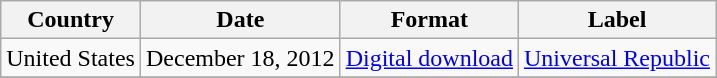<table class="wikitable">
<tr>
<th>Country</th>
<th>Date</th>
<th>Format</th>
<th>Label</th>
</tr>
<tr>
<td>United States</td>
<td>December 18, 2012</td>
<td><a href='#'>Digital download</a></td>
<td><a href='#'>Universal Republic</a></td>
</tr>
<tr>
</tr>
</table>
